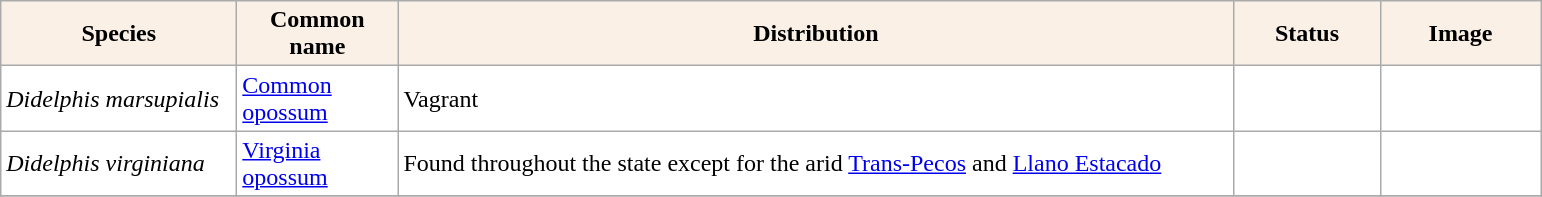<table class="sortable wikitable plainrowheaders" border="0" style="background:#ffffff" align="top" class="sortable wikitable">
<tr ->
<th scope="col" style="background-color:Linen; color:Black" width=150 px>Species</th>
<th scope="col" style="background-color:Linen; color:Black" width=100 px>Common name</th>
<th scope="col" style="background:Linen; color:Black" width=550 px>Distribution</th>
<th scope="col" style="background-color:Linen; color:Black" width=90 px>Status</th>
<th scope="col" style="background:Linen; color:Black" width=100 px>Image</th>
</tr>
<tr>
<td !scope="row" style="background:#ffffff"><em>Didelphis marsupialis</em></td>
<td><a href='#'>Common opossum</a></td>
<td>Vagrant</td>
<td></td>
<td></td>
</tr>
<tr>
<td !scope="row" style="background:#ffffff"><em>Didelphis virginiana</em></td>
<td><a href='#'>Virginia opossum</a></td>
<td>Found throughout the state except for the arid <a href='#'>Trans-Pecos</a> and <a href='#'>Llano Estacado</a></td>
<td></td>
<td></td>
</tr>
<tr>
</tr>
</table>
